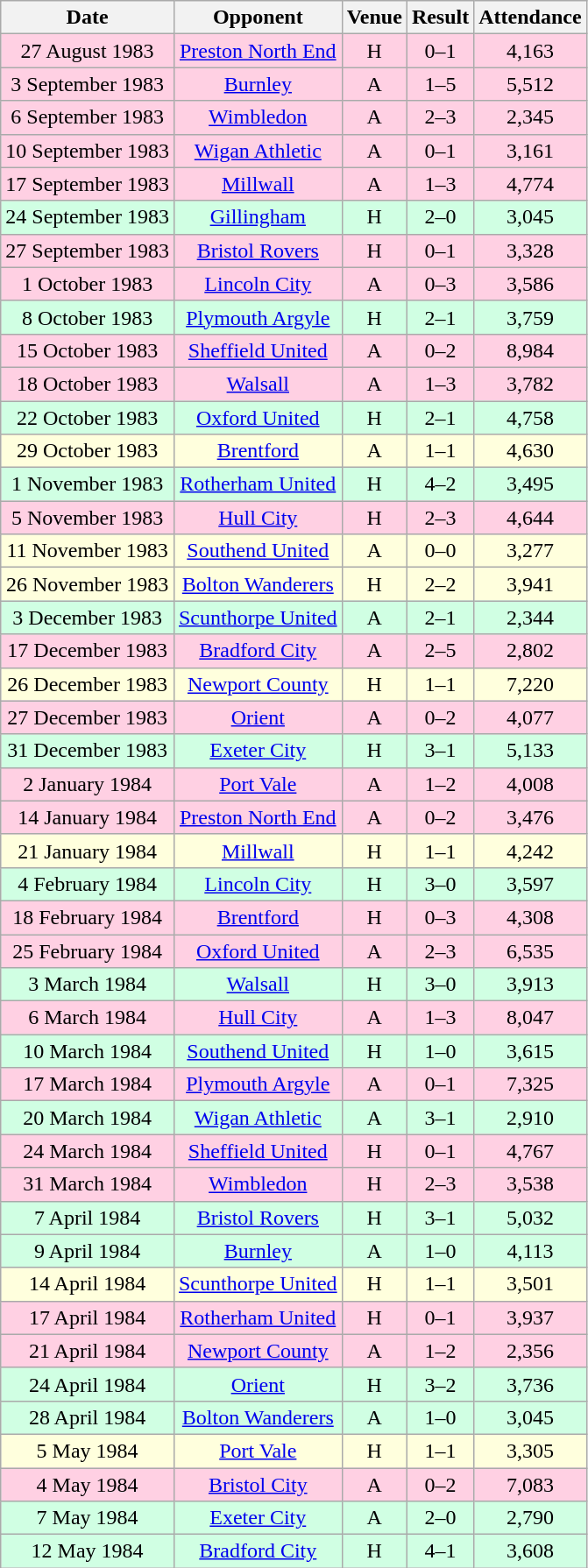<table class="wikitable" style="text-align:center">
<tr>
<th>Date</th>
<th>Opponent</th>
<th>Venue</th>
<th>Result</th>
<th>Attendance</th>
</tr>
<tr style="background-color: #ffd0e3;">
<td>27 August 1983</td>
<td><a href='#'>Preston North End</a></td>
<td>H</td>
<td>0–1</td>
<td>4,163</td>
</tr>
<tr style="background-color: #ffd0e3;">
<td>3 September 1983</td>
<td><a href='#'>Burnley</a></td>
<td>A</td>
<td>1–5</td>
<td>5,512</td>
</tr>
<tr style="background-color: #ffd0e3;">
<td>6 September 1983</td>
<td><a href='#'>Wimbledon</a></td>
<td>A</td>
<td>2–3</td>
<td>2,345</td>
</tr>
<tr style="background-color: #ffd0e3;">
<td>10 September 1983</td>
<td><a href='#'>Wigan Athletic</a></td>
<td>A</td>
<td>0–1</td>
<td>3,161</td>
</tr>
<tr style="background-color: #ffd0e3;">
<td>17 September 1983</td>
<td><a href='#'>Millwall</a></td>
<td>A</td>
<td>1–3</td>
<td>4,774</td>
</tr>
<tr style="background-color: #d0ffe3;">
<td>24 September 1983</td>
<td><a href='#'>Gillingham</a></td>
<td>H</td>
<td>2–0</td>
<td>3,045</td>
</tr>
<tr style="background-color: #ffd0e3;">
<td>27 September 1983</td>
<td><a href='#'>Bristol Rovers</a></td>
<td>H</td>
<td>0–1</td>
<td>3,328</td>
</tr>
<tr style="background-color: #ffd0e3;">
<td>1 October 1983</td>
<td><a href='#'>Lincoln City</a></td>
<td>A</td>
<td>0–3</td>
<td>3,586</td>
</tr>
<tr style="background-color: #d0ffe3;">
<td>8 October 1983</td>
<td><a href='#'>Plymouth Argyle</a></td>
<td>H</td>
<td>2–1</td>
<td>3,759</td>
</tr>
<tr style="background-color: #ffd0e3;">
<td>15 October 1983</td>
<td><a href='#'>Sheffield United</a></td>
<td>A</td>
<td>0–2</td>
<td>8,984</td>
</tr>
<tr style="background-color: #ffd0e3;">
<td>18 October 1983</td>
<td><a href='#'>Walsall</a></td>
<td>A</td>
<td>1–3</td>
<td>3,782</td>
</tr>
<tr style="background-color: #d0ffe3;">
<td>22 October 1983</td>
<td><a href='#'>Oxford United</a></td>
<td>H</td>
<td>2–1</td>
<td>4,758</td>
</tr>
<tr style="background-color: #ffffdd;">
<td>29 October 1983</td>
<td><a href='#'>Brentford</a></td>
<td>A</td>
<td>1–1</td>
<td>4,630</td>
</tr>
<tr style="background-color: #d0ffe3;">
<td>1 November 1983</td>
<td><a href='#'>Rotherham United</a></td>
<td>H</td>
<td>4–2</td>
<td>3,495</td>
</tr>
<tr style="background-color: #ffd0e3;">
<td>5 November 1983</td>
<td><a href='#'>Hull City</a></td>
<td>H</td>
<td>2–3</td>
<td>4,644</td>
</tr>
<tr style="background-color: #ffffdd;">
<td>11 November 1983</td>
<td><a href='#'>Southend United</a></td>
<td>A</td>
<td>0–0</td>
<td>3,277</td>
</tr>
<tr style="background-color: #ffffdd;">
<td>26 November 1983</td>
<td><a href='#'>Bolton Wanderers</a></td>
<td>H</td>
<td>2–2</td>
<td>3,941</td>
</tr>
<tr style="background-color: #d0ffe3;">
<td>3 December 1983</td>
<td><a href='#'>Scunthorpe United</a></td>
<td>A</td>
<td>2–1</td>
<td>2,344</td>
</tr>
<tr style="background-color: #ffd0e3;">
<td>17 December 1983</td>
<td><a href='#'>Bradford City</a></td>
<td>A</td>
<td>2–5</td>
<td>2,802</td>
</tr>
<tr style="background-color: #ffffdd;">
<td>26 December 1983</td>
<td><a href='#'>Newport County</a></td>
<td>H</td>
<td>1–1</td>
<td>7,220</td>
</tr>
<tr style="background-color: #ffd0e3;">
<td>27 December 1983</td>
<td><a href='#'>Orient</a></td>
<td>A</td>
<td>0–2</td>
<td>4,077</td>
</tr>
<tr style="background-color: #d0ffe3;">
<td>31 December 1983</td>
<td><a href='#'>Exeter City</a></td>
<td>H</td>
<td>3–1</td>
<td>5,133</td>
</tr>
<tr style="background-color: #ffd0e3;">
<td>2 January 1984</td>
<td><a href='#'>Port Vale</a></td>
<td>A</td>
<td>1–2</td>
<td>4,008</td>
</tr>
<tr style="background-color: #ffd0e3;">
<td>14 January 1984</td>
<td><a href='#'>Preston North End</a></td>
<td>A</td>
<td>0–2</td>
<td>3,476</td>
</tr>
<tr style="background-color: #ffffdd;">
<td>21 January 1984</td>
<td><a href='#'>Millwall</a></td>
<td>H</td>
<td>1–1</td>
<td>4,242</td>
</tr>
<tr style="background-color: #d0ffe3;">
<td>4 February 1984</td>
<td><a href='#'>Lincoln City</a></td>
<td>H</td>
<td>3–0</td>
<td>3,597</td>
</tr>
<tr style="background-color: #ffd0e3;">
<td>18 February 1984</td>
<td><a href='#'>Brentford</a></td>
<td>H</td>
<td>0–3</td>
<td>4,308</td>
</tr>
<tr style="background-color: #ffd0e3;">
<td>25 February 1984</td>
<td><a href='#'>Oxford United</a></td>
<td>A</td>
<td>2–3</td>
<td>6,535</td>
</tr>
<tr style="background-color: #d0ffe3;">
<td>3 March 1984</td>
<td><a href='#'>Walsall</a></td>
<td>H</td>
<td>3–0</td>
<td>3,913</td>
</tr>
<tr style="background-color: #ffd0e3;">
<td>6 March 1984</td>
<td><a href='#'>Hull City</a></td>
<td>A</td>
<td>1–3</td>
<td>8,047</td>
</tr>
<tr style="background-color: #d0ffe3;">
<td>10 March 1984</td>
<td><a href='#'>Southend United</a></td>
<td>H</td>
<td>1–0</td>
<td>3,615</td>
</tr>
<tr style="background-color: #ffd0e3;">
<td>17 March 1984</td>
<td><a href='#'>Plymouth Argyle</a></td>
<td>A</td>
<td>0–1</td>
<td>7,325</td>
</tr>
<tr style="background-color: #d0ffe3;">
<td>20 March 1984</td>
<td><a href='#'>Wigan Athletic</a></td>
<td>A</td>
<td>3–1</td>
<td>2,910</td>
</tr>
<tr style="background-color: #ffd0e3;">
<td>24 March 1984</td>
<td><a href='#'>Sheffield United</a></td>
<td>H</td>
<td>0–1</td>
<td>4,767</td>
</tr>
<tr style="background-color: #ffd0e3;">
<td>31 March 1984</td>
<td><a href='#'>Wimbledon</a></td>
<td>H</td>
<td>2–3</td>
<td>3,538</td>
</tr>
<tr style="background-color: #d0ffe3;">
<td>7 April 1984</td>
<td><a href='#'>Bristol Rovers</a></td>
<td>H</td>
<td>3–1</td>
<td>5,032</td>
</tr>
<tr style="background-color: #d0ffe3;">
<td>9 April 1984</td>
<td><a href='#'>Burnley</a></td>
<td>A</td>
<td>1–0</td>
<td>4,113</td>
</tr>
<tr style="background-color: #ffffdd;">
<td>14 April 1984</td>
<td><a href='#'>Scunthorpe United</a></td>
<td>H</td>
<td>1–1</td>
<td>3,501</td>
</tr>
<tr style="background-color: #ffd0e3;">
<td>17 April 1984</td>
<td><a href='#'>Rotherham United</a></td>
<td>H</td>
<td>0–1</td>
<td>3,937</td>
</tr>
<tr style="background-color: #ffd0e3;">
<td>21 April 1984</td>
<td><a href='#'>Newport County</a></td>
<td>A</td>
<td>1–2</td>
<td>2,356</td>
</tr>
<tr style="background-color: #d0ffe3;">
<td>24 April 1984</td>
<td><a href='#'>Orient</a></td>
<td>H</td>
<td>3–2</td>
<td>3,736</td>
</tr>
<tr style="background-color: #d0ffe3;">
<td>28 April 1984</td>
<td><a href='#'>Bolton Wanderers</a></td>
<td>A</td>
<td>1–0</td>
<td>3,045</td>
</tr>
<tr style="background-color: #ffffdd;">
<td>5 May 1984</td>
<td><a href='#'>Port Vale</a></td>
<td>H</td>
<td>1–1</td>
<td>3,305</td>
</tr>
<tr style="background-color: #ffd0e3;">
<td>4 May 1984</td>
<td><a href='#'>Bristol City</a></td>
<td>A</td>
<td>0–2</td>
<td>7,083</td>
</tr>
<tr style="background-color: #d0ffe3;">
<td>7 May 1984</td>
<td><a href='#'>Exeter City</a></td>
<td>A</td>
<td>2–0</td>
<td>2,790</td>
</tr>
<tr style="background-color: #d0ffe3;">
<td>12 May 1984</td>
<td><a href='#'>Bradford City</a></td>
<td>H</td>
<td>4–1</td>
<td>3,608</td>
</tr>
</table>
